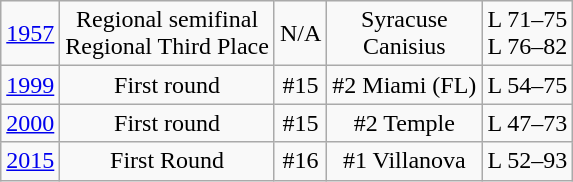<table class="wikitable">
<tr align="center">
<td><a href='#'>1957</a></td>
<td>Regional semifinal<br>Regional Third Place</td>
<td>N/A</td>
<td>Syracuse<br>Canisius</td>
<td>L 71–75<br>L 76–82</td>
</tr>
<tr align="center">
<td><a href='#'>1999</a></td>
<td>First round</td>
<td>#15</td>
<td>#2 Miami (FL)</td>
<td>L 54–75</td>
</tr>
<tr align="center">
<td><a href='#'>2000</a></td>
<td>First round</td>
<td>#15</td>
<td>#2 Temple</td>
<td>L 47–73</td>
</tr>
<tr align="center">
<td><a href='#'>2015</a></td>
<td>First Round</td>
<td>#16</td>
<td>#1 Villanova</td>
<td>L 52–93</td>
</tr>
</table>
